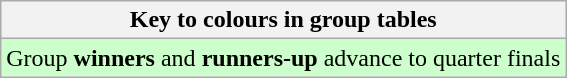<table class="wikitable" border="1">
<tr>
<th>Key to colours in group tables</th>
</tr>
<tr style="background:#cfc;">
<td>Group <strong>winners</strong> and <strong>runners-up</strong> advance to quarter finals</td>
</tr>
</table>
